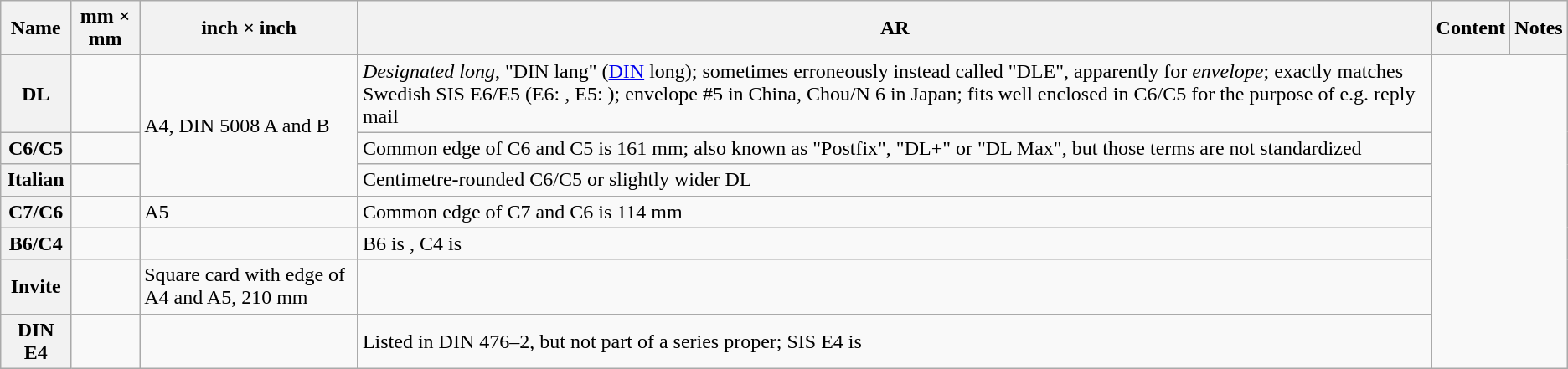<table class="wikitable">
<tr>
<th>Name</th>
<th>mm × mm</th>
<th>inch × inch</th>
<th title="aspect ratio">AR</th>
<th>Content</th>
<th>Notes</th>
</tr>
<tr>
<th>DL</th>
<td></td>
<td rowspan=3>A4, DIN 5008 A and B</td>
<td><em>Designated long</em>, "DIN lang" (<a href='#'>DIN</a> long); sometimes erroneously instead called "DLE", apparently for <em>envelope</em>; exactly matches Swedish SIS E6/E5 (E6: , E5: ); envelope #5 in China, Chou/N 6 in Japan; fits well enclosed in C6/C5 for the purpose of e.g. reply mail</td>
</tr>
<tr>
<th>C6/C5</th>
<td></td>
<td>Common edge of C6 and C5 is 161 mm; also known as "Postfix", "DL+" or "DL Max", but those terms are not standardized</td>
</tr>
<tr>
<th>Italian</th>
<td></td>
<td>Centimetre-rounded C6/C5 or slightly wider DL</td>
</tr>
<tr>
<th>C7/C6</th>
<td></td>
<td>A5</td>
<td>Common edge of C7 and C6 is 114 mm</td>
</tr>
<tr>
<th>B6/C4</th>
<td></td>
<td></td>
<td>B6 is , C4 is </td>
</tr>
<tr>
<th>Invite</th>
<td></td>
<td>Square card with edge of A4 and A5, 210 mm</td>
<td></td>
</tr>
<tr>
<th>DIN E4</th>
<td></td>
<td></td>
<td>Listed in DIN 476–2, but not part of a series proper; SIS E4 is </td>
</tr>
</table>
